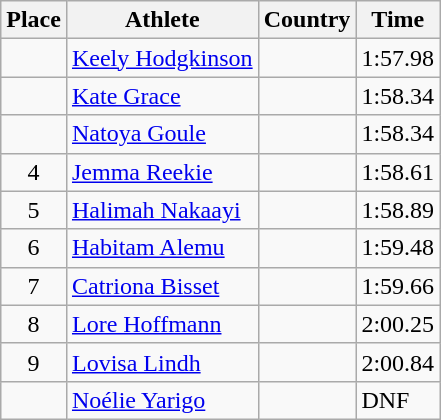<table class="wikitable">
<tr>
<th>Place</th>
<th>Athlete</th>
<th>Country</th>
<th>Time</th>
</tr>
<tr>
<td align=center></td>
<td><a href='#'>Keely Hodgkinson</a></td>
<td></td>
<td>1:57.98</td>
</tr>
<tr>
<td align=center></td>
<td><a href='#'>Kate Grace</a></td>
<td></td>
<td>1:58.34</td>
</tr>
<tr>
<td align=center></td>
<td><a href='#'>Natoya Goule</a></td>
<td></td>
<td>1:58.34</td>
</tr>
<tr>
<td align=center>4</td>
<td><a href='#'>Jemma Reekie</a></td>
<td></td>
<td>1:58.61</td>
</tr>
<tr>
<td align=center>5</td>
<td><a href='#'>Halimah Nakaayi</a></td>
<td></td>
<td>1:58.89</td>
</tr>
<tr>
<td align=center>6</td>
<td><a href='#'>Habitam Alemu</a></td>
<td></td>
<td>1:59.48</td>
</tr>
<tr>
<td align=center>7</td>
<td><a href='#'>Catriona Bisset</a></td>
<td></td>
<td>1:59.66</td>
</tr>
<tr>
<td align=center>8</td>
<td><a href='#'>Lore Hoffmann</a></td>
<td></td>
<td>2:00.25</td>
</tr>
<tr>
<td align=center>9</td>
<td><a href='#'>Lovisa Lindh</a></td>
<td></td>
<td>2:00.84</td>
</tr>
<tr>
<td align=center></td>
<td><a href='#'>Noélie Yarigo</a></td>
<td></td>
<td>DNF</td>
</tr>
</table>
